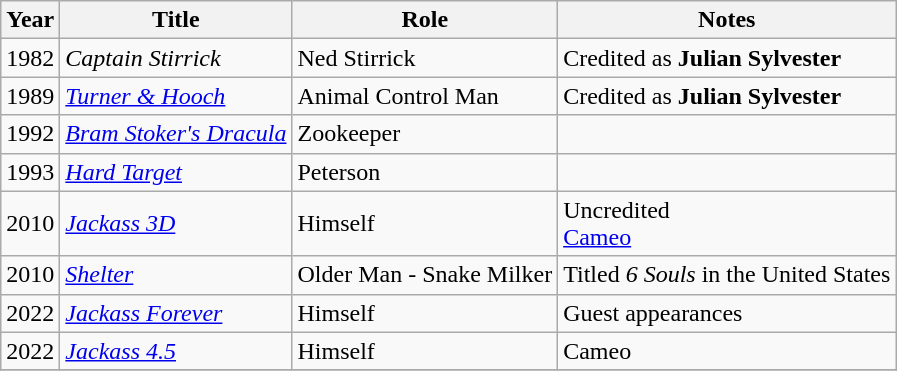<table class="wikitable sortable">
<tr>
<th>Year</th>
<th>Title</th>
<th>Role</th>
<th>Notes</th>
</tr>
<tr>
<td>1982</td>
<td><em>Captain Stirrick</em></td>
<td>Ned Stirrick</td>
<td>Credited as <strong>Julian Sylvester</strong></td>
</tr>
<tr>
<td>1989</td>
<td><em><a href='#'>Turner & Hooch</a></em></td>
<td>Animal Control Man</td>
<td>Credited as <strong>Julian Sylvester</strong></td>
</tr>
<tr>
<td>1992</td>
<td><em><a href='#'>Bram Stoker's Dracula</a></em></td>
<td>Zookeeper</td>
<td></td>
</tr>
<tr>
<td>1993</td>
<td><em><a href='#'>Hard Target</a></em></td>
<td>Peterson</td>
<td></td>
</tr>
<tr>
<td>2010</td>
<td><em><a href='#'>Jackass 3D</a></em></td>
<td>Himself</td>
<td>Uncredited<br><a href='#'>Cameo</a></td>
</tr>
<tr>
<td>2010</td>
<td><em><a href='#'>Shelter</a></em></td>
<td>Older Man - Snake Milker</td>
<td>Titled <em>6 Souls</em> in the United States</td>
</tr>
<tr>
<td>2022</td>
<td><em><a href='#'>Jackass Forever</a></em></td>
<td>Himself</td>
<td>Guest appearances</td>
</tr>
<tr>
<td>2022</td>
<td><em><a href='#'>Jackass 4.5</a></em></td>
<td>Himself</td>
<td>Cameo</td>
</tr>
<tr>
</tr>
</table>
